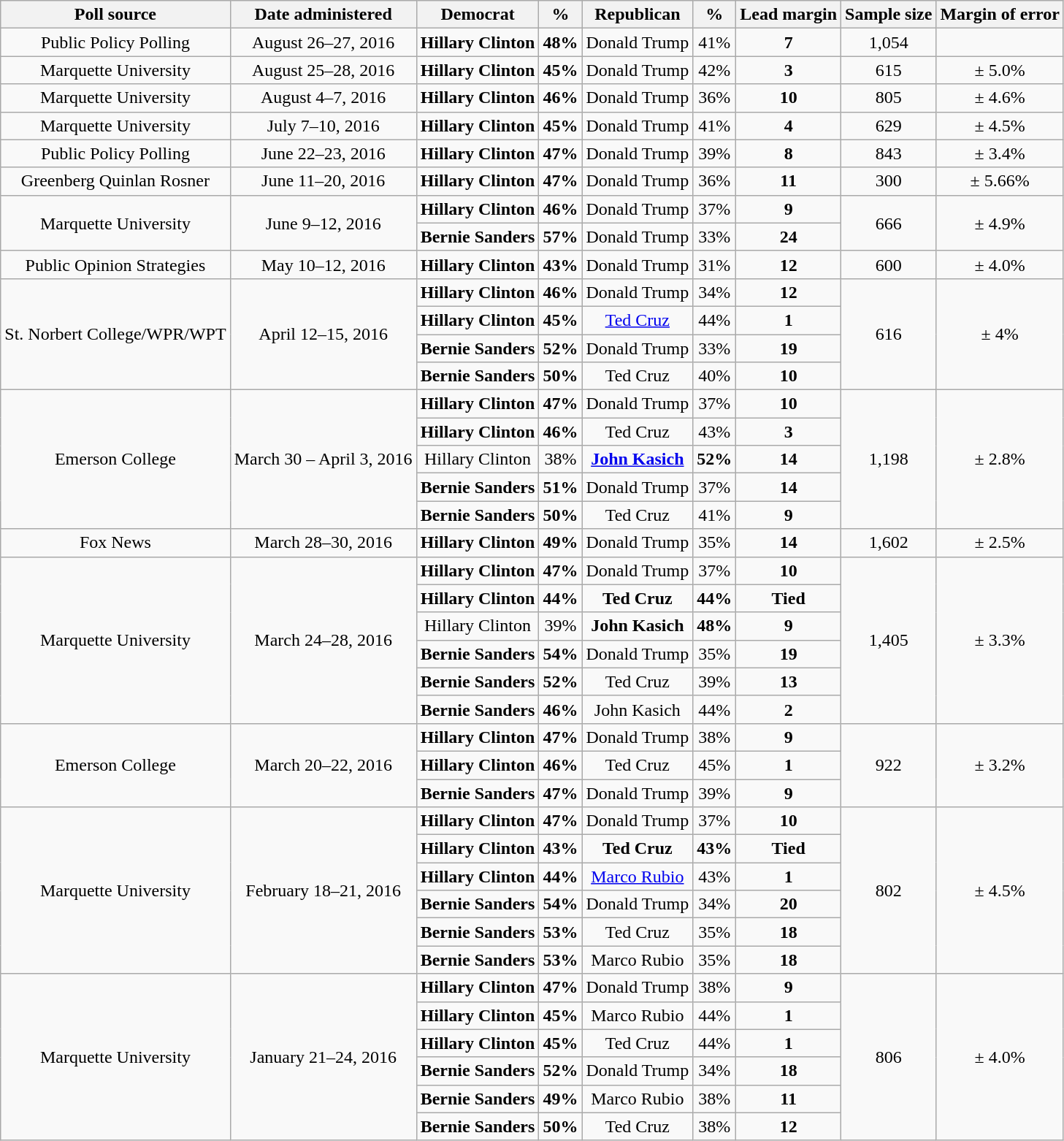<table class="wikitable" style="text-align:center;">
<tr>
<th>Poll source</th>
<th>Date administered</th>
<th>Democrat</th>
<th>%</th>
<th>Republican</th>
<th>%</th>
<th>Lead margin</th>
<th>Sample size</th>
<th>Margin of error</th>
</tr>
<tr>
<td>Public Policy Polling</td>
<td>August 26–27, 2016</td>
<td><strong>Hillary Clinton</strong></td>
<td><strong>48%</strong></td>
<td>Donald Trump</td>
<td>41%</td>
<td><strong>7</strong></td>
<td>1,054</td>
<td></td>
</tr>
<tr>
<td>Marquette University</td>
<td>August 25–28, 2016</td>
<td><strong>Hillary Clinton</strong></td>
<td><strong>45%</strong></td>
<td>Donald Trump</td>
<td>42%</td>
<td><strong>3</strong></td>
<td>615</td>
<td>± 5.0%</td>
</tr>
<tr>
<td>Marquette University</td>
<td>August 4–7, 2016</td>
<td><strong>Hillary Clinton</strong></td>
<td><strong>46%</strong></td>
<td>Donald Trump</td>
<td>36%</td>
<td><strong>10</strong></td>
<td>805</td>
<td>± 4.6%</td>
</tr>
<tr>
<td>Marquette University</td>
<td>July 7–10, 2016</td>
<td><strong>Hillary Clinton</strong></td>
<td><strong>45%</strong></td>
<td>Donald Trump</td>
<td>41%</td>
<td><strong>4</strong></td>
<td>629</td>
<td>± 4.5%</td>
</tr>
<tr>
<td>Public Policy Polling</td>
<td>June 22–23, 2016</td>
<td><strong>Hillary Clinton</strong></td>
<td><strong>47%</strong></td>
<td>Donald Trump</td>
<td>39%</td>
<td><strong>8</strong></td>
<td>843</td>
<td>± 3.4%</td>
</tr>
<tr>
<td>Greenberg Quinlan Rosner</td>
<td>June 11–20, 2016</td>
<td><strong>Hillary Clinton</strong></td>
<td><strong>47%</strong></td>
<td>Donald Trump</td>
<td>36%</td>
<td><strong>11</strong></td>
<td>300</td>
<td>± 5.66%</td>
</tr>
<tr>
<td rowspan=2>Marquette University</td>
<td rowspan=2>June 9–12, 2016</td>
<td><strong>Hillary Clinton</strong></td>
<td><strong>46%</strong></td>
<td>Donald Trump</td>
<td>37%</td>
<td><strong>9</strong></td>
<td rowspan=2>666</td>
<td rowspan=2>± 4.9%</td>
</tr>
<tr>
<td><strong>Bernie Sanders</strong></td>
<td><strong>57%</strong></td>
<td>Donald Trump</td>
<td>33%</td>
<td><strong>24</strong></td>
</tr>
<tr>
<td>Public Opinion Strategies</td>
<td>May 10–12, 2016</td>
<td><strong>Hillary Clinton</strong></td>
<td><strong>43%</strong></td>
<td>Donald Trump</td>
<td>31%</td>
<td><strong>12</strong></td>
<td>600</td>
<td>± 4.0%</td>
</tr>
<tr>
<td rowspan=4>St. Norbert College/WPR/WPT</td>
<td rowspan=4>April 12–15, 2016</td>
<td><strong>Hillary Clinton</strong></td>
<td><strong>46%</strong></td>
<td>Donald Trump</td>
<td>34%</td>
<td><strong>12</strong></td>
<td rowspan=4>616</td>
<td rowspan=4>± 4%</td>
</tr>
<tr>
<td><strong>Hillary Clinton</strong></td>
<td><strong>45%</strong></td>
<td><a href='#'>Ted Cruz</a></td>
<td>44%</td>
<td><strong>1</strong></td>
</tr>
<tr>
<td><strong>Bernie Sanders</strong></td>
<td><strong>52%</strong></td>
<td>Donald Trump</td>
<td>33%</td>
<td><strong>19</strong></td>
</tr>
<tr>
<td><strong>Bernie Sanders</strong></td>
<td><strong>50%</strong></td>
<td>Ted Cruz</td>
<td>40%</td>
<td><strong>10</strong></td>
</tr>
<tr>
<td rowspan=5>Emerson College</td>
<td rowspan=5>March 30 – April 3, 2016</td>
<td><strong>Hillary Clinton</strong></td>
<td><strong>47%</strong></td>
<td>Donald Trump</td>
<td>37%</td>
<td><strong>10</strong></td>
<td rowspan=5>1,198</td>
<td rowspan=5>± 2.8%</td>
</tr>
<tr>
<td><strong>Hillary Clinton</strong></td>
<td><strong>46%</strong></td>
<td>Ted Cruz</td>
<td>43%</td>
<td><strong>3</strong></td>
</tr>
<tr>
<td>Hillary Clinton</td>
<td>38%</td>
<td><strong><a href='#'>John Kasich</a></strong></td>
<td><strong>52%</strong></td>
<td><strong>14</strong></td>
</tr>
<tr>
<td><strong>Bernie Sanders</strong></td>
<td><strong>51%</strong></td>
<td>Donald Trump</td>
<td>37%</td>
<td><strong>14</strong></td>
</tr>
<tr>
<td><strong>Bernie Sanders</strong></td>
<td><strong>50%</strong></td>
<td>Ted Cruz</td>
<td>41%</td>
<td><strong>9</strong></td>
</tr>
<tr>
<td>Fox News</td>
<td>March 28–30, 2016</td>
<td><strong>Hillary Clinton</strong></td>
<td><strong>49%</strong></td>
<td>Donald Trump</td>
<td>35%</td>
<td><strong>14</strong></td>
<td>1,602</td>
<td>± 2.5%</td>
</tr>
<tr>
<td rowspan=6>Marquette University</td>
<td rowspan=6>March 24–28, 2016</td>
<td><strong>Hillary Clinton</strong></td>
<td><strong>47%</strong></td>
<td>Donald Trump</td>
<td>37%</td>
<td><strong>10</strong></td>
<td rowspan=6>1,405</td>
<td rowspan=6>± 3.3%</td>
</tr>
<tr>
<td><strong>Hillary Clinton</strong></td>
<td><strong>44%</strong></td>
<td><strong>Ted Cruz</strong></td>
<td><strong>44%</strong></td>
<td style="text-align:center;"><strong>Tied</strong></td>
</tr>
<tr>
<td>Hillary Clinton</td>
<td>39%</td>
<td><strong>John Kasich</strong></td>
<td><strong>48%</strong></td>
<td><strong>9</strong></td>
</tr>
<tr>
<td><strong>Bernie Sanders</strong></td>
<td><strong>54%</strong></td>
<td>Donald Trump</td>
<td>35%</td>
<td><strong>19</strong></td>
</tr>
<tr>
<td><strong>Bernie Sanders</strong></td>
<td><strong>52%</strong></td>
<td>Ted Cruz</td>
<td>39%</td>
<td><strong>13</strong></td>
</tr>
<tr>
<td><strong>Bernie Sanders</strong></td>
<td><strong>46%</strong></td>
<td>John Kasich</td>
<td>44%</td>
<td><strong>2</strong></td>
</tr>
<tr>
<td rowspan=3>Emerson College</td>
<td rowspan=3>March 20–22, 2016</td>
<td><strong>Hillary Clinton</strong></td>
<td><strong>47%</strong></td>
<td>Donald Trump</td>
<td>38%</td>
<td><strong>9</strong></td>
<td rowspan=3>922</td>
<td rowspan=3>± 3.2%</td>
</tr>
<tr>
<td><strong>Hillary Clinton</strong></td>
<td><strong>46%</strong></td>
<td>Ted Cruz</td>
<td>45%</td>
<td><strong>1</strong></td>
</tr>
<tr>
<td><strong>Bernie Sanders</strong></td>
<td><strong>47%</strong></td>
<td>Donald Trump</td>
<td>39%</td>
<td><strong>9</strong></td>
</tr>
<tr>
<td rowspan=6>Marquette University</td>
<td rowspan=6>February 18–21, 2016</td>
<td><strong>Hillary Clinton</strong></td>
<td><strong>47%</strong></td>
<td>Donald Trump</td>
<td>37%</td>
<td><strong>10</strong></td>
<td rowspan=6>802</td>
<td rowspan=6>± 4.5%</td>
</tr>
<tr>
<td><strong>Hillary Clinton</strong></td>
<td><strong>43%</strong></td>
<td><strong>Ted Cruz</strong></td>
<td><strong>43%</strong></td>
<td style="text-align:center;"><strong>Tied</strong></td>
</tr>
<tr>
<td><strong>Hillary Clinton</strong></td>
<td><strong>44%</strong></td>
<td><a href='#'>Marco Rubio</a></td>
<td>43%</td>
<td><strong>1</strong></td>
</tr>
<tr>
<td><strong>Bernie Sanders</strong></td>
<td><strong>54%</strong></td>
<td>Donald Trump</td>
<td>34%</td>
<td><strong>20</strong></td>
</tr>
<tr>
<td><strong>Bernie Sanders</strong></td>
<td><strong>53%</strong></td>
<td>Ted Cruz</td>
<td>35%</td>
<td><strong>18</strong></td>
</tr>
<tr>
<td><strong>Bernie Sanders</strong></td>
<td><strong>53%</strong></td>
<td>Marco Rubio</td>
<td>35%</td>
<td><strong>18</strong></td>
</tr>
<tr>
<td rowspan=6>Marquette University</td>
<td rowspan=6>January 21–24, 2016</td>
<td><strong>Hillary Clinton</strong></td>
<td><strong>47%</strong></td>
<td>Donald Trump</td>
<td>38%</td>
<td><strong>9</strong></td>
<td rowspan=6>806</td>
<td rowspan=6>± 4.0%</td>
</tr>
<tr>
<td><strong>Hillary Clinton</strong></td>
<td><strong>45%</strong></td>
<td>Marco Rubio</td>
<td>44%</td>
<td><strong>1</strong></td>
</tr>
<tr>
<td><strong>Hillary Clinton</strong></td>
<td><strong>45%</strong></td>
<td>Ted Cruz</td>
<td>44%</td>
<td><strong>1</strong></td>
</tr>
<tr>
<td><strong>Bernie Sanders</strong></td>
<td><strong>52%</strong></td>
<td>Donald Trump</td>
<td>34%</td>
<td><strong>18</strong></td>
</tr>
<tr>
<td><strong>Bernie Sanders</strong></td>
<td><strong>49%</strong></td>
<td>Marco Rubio</td>
<td>38%</td>
<td><strong>11</strong></td>
</tr>
<tr>
<td><strong>Bernie Sanders</strong></td>
<td><strong>50%</strong></td>
<td>Ted Cruz</td>
<td>38%</td>
<td><strong>12</strong></td>
</tr>
</table>
